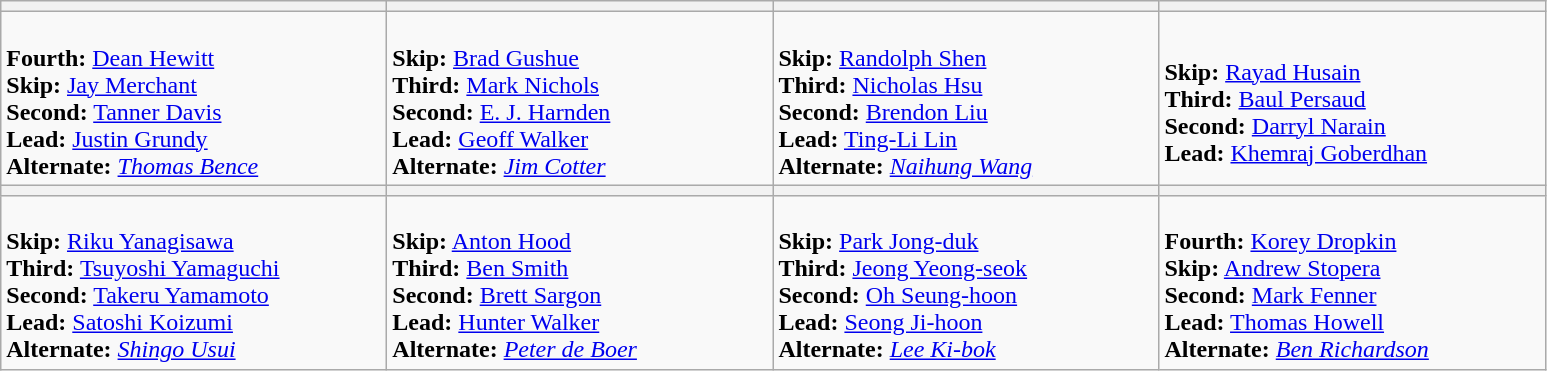<table class="wikitable">
<tr>
<th width=250></th>
<th width=250></th>
<th width=250></th>
<th width=250></th>
</tr>
<tr>
<td><br><strong>Fourth:</strong> <a href='#'>Dean Hewitt</a><br>
<strong>Skip:</strong> <a href='#'>Jay Merchant</a><br>
<strong>Second:</strong> <a href='#'>Tanner Davis</a><br>
<strong>Lead:</strong> <a href='#'>Justin Grundy</a><br>
<strong>Alternate:</strong> <em><a href='#'>Thomas Bence</a></em></td>
<td><br><strong>Skip:</strong>  <a href='#'>Brad Gushue</a><br>
<strong>Third:</strong> <a href='#'>Mark Nichols</a><br>
<strong>Second:</strong> <a href='#'>E. J. Harnden</a><br>
<strong>Lead:</strong> <a href='#'>Geoff Walker</a><br>
<strong>Alternate:</strong> <em><a href='#'>Jim Cotter</a></em></td>
<td><br><strong>Skip:</strong> <a href='#'>Randolph Shen</a><br>
<strong>Third:</strong> <a href='#'>Nicholas Hsu</a><br>
<strong>Second:</strong> <a href='#'>Brendon Liu</a><br>
<strong>Lead:</strong> <a href='#'>Ting-Li Lin</a><br>
<strong>Alternate:</strong> <em><a href='#'>Naihung Wang</a></em></td>
<td><br><strong>Skip:</strong> <a href='#'>Rayad Husain</a><br>
<strong>Third:</strong> <a href='#'>Baul Persaud</a><br>
<strong>Second:</strong> <a href='#'>Darryl Narain</a><br>
<strong>Lead:</strong> <a href='#'>Khemraj Goberdhan</a></td>
</tr>
<tr>
<th width=250></th>
<th width=250></th>
<th width=250></th>
<th width=250></th>
</tr>
<tr>
<td><br><strong>Skip:</strong> <a href='#'>Riku Yanagisawa</a><br>
<strong>Third:</strong> <a href='#'>Tsuyoshi Yamaguchi</a><br>
<strong>Second:</strong> <a href='#'>Takeru Yamamoto</a><br>
<strong>Lead:</strong> <a href='#'>Satoshi Koizumi</a><br>
<strong>Alternate:</strong> <em><a href='#'>Shingo Usui</a></em></td>
<td><br><strong>Skip:</strong> <a href='#'>Anton Hood</a><br>
<strong>Third:</strong> <a href='#'>Ben Smith</a><br>
<strong>Second:</strong>  <a href='#'>Brett Sargon</a><br>
<strong>Lead:</strong> <a href='#'>Hunter Walker</a><br>
<strong>Alternate:</strong> <em><a href='#'>Peter de Boer</a></em></td>
<td><br><strong>Skip:</strong> <a href='#'>Park Jong-duk</a><br>
<strong>Third:</strong> <a href='#'>Jeong Yeong-seok</a><br>
<strong>Second:</strong> <a href='#'>Oh Seung-hoon</a><br>
<strong>Lead:</strong> <a href='#'>Seong Ji-hoon</a><br>
<strong>Alternate:</strong> <em><a href='#'>Lee Ki-bok</a></em></td>
<td><br><strong>Fourth:</strong> <a href='#'>Korey Dropkin</a><br>
<strong>Skip:</strong> <a href='#'>Andrew Stopera</a><br>
<strong>Second:</strong> <a href='#'>Mark Fenner</a><br>
<strong>Lead:</strong> <a href='#'>Thomas Howell</a><br>
<strong>Alternate:</strong> <em><a href='#'>Ben Richardson</a></em></td>
</tr>
</table>
